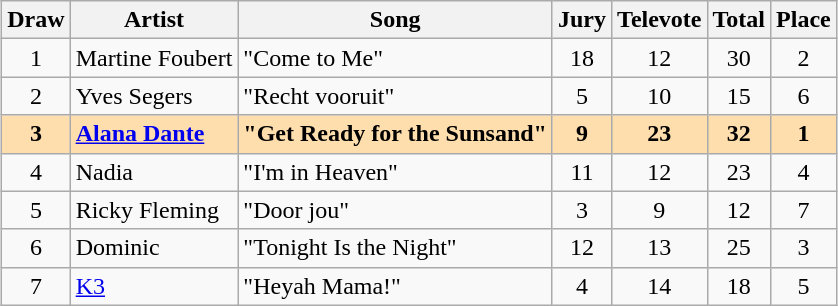<table class="sortable wikitable" style="margin: 1em auto 1em auto; text-align:center">
<tr>
<th>Draw</th>
<th>Artist</th>
<th>Song</th>
<th>Jury</th>
<th>Televote</th>
<th>Total</th>
<th>Place</th>
</tr>
<tr>
<td>1</td>
<td align="left">Martine Foubert</td>
<td align="left">"Come to Me"</td>
<td>18</td>
<td>12</td>
<td>30</td>
<td>2</td>
</tr>
<tr>
<td>2</td>
<td align="left">Yves Segers</td>
<td align="left">"Recht vooruit"</td>
<td>5</td>
<td>10</td>
<td>15</td>
<td>6</td>
</tr>
<tr style="font-weight:bold; background:navajowhite;">
<td>3</td>
<td align="left"><a href='#'>Alana Dante</a></td>
<td align="left">"Get Ready for the Sunsand"</td>
<td>9</td>
<td>23</td>
<td>32</td>
<td>1</td>
</tr>
<tr>
<td>4</td>
<td align="left">Nadia</td>
<td align="left">"I'm in Heaven"</td>
<td>11</td>
<td>12</td>
<td>23</td>
<td>4</td>
</tr>
<tr>
<td>5</td>
<td align="left">Ricky Fleming</td>
<td align="left">"Door jou"</td>
<td>3</td>
<td>9</td>
<td>12</td>
<td>7</td>
</tr>
<tr>
<td>6</td>
<td align="left">Dominic</td>
<td align="left">"Tonight Is the Night"</td>
<td>12</td>
<td>13</td>
<td>25</td>
<td>3</td>
</tr>
<tr>
<td>7</td>
<td align="left"><a href='#'>K3</a></td>
<td align="left">"Heyah Mama!"</td>
<td>4</td>
<td>14</td>
<td>18</td>
<td>5</td>
</tr>
</table>
